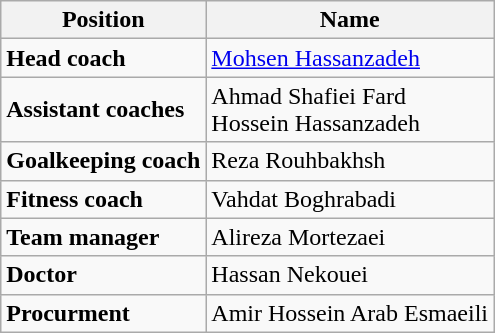<table class="wikitable">
<tr>
<th style="color:; background:;">Position</th>
<th style="color:; background:;">Name</th>
</tr>
<tr>
<td><strong>Head coach</strong></td>
<td> <a href='#'>Mohsen Hassanzadeh</a></td>
</tr>
<tr>
<td><strong>Assistant coaches</strong></td>
<td> Ahmad Shafiei Fard <br>  Hossein Hassanzadeh</td>
</tr>
<tr>
<td><strong>Goalkeeping coach</strong></td>
<td> Reza Rouhbakhsh</td>
</tr>
<tr>
<td><strong>Fitness coach</strong></td>
<td> Vahdat Boghrabadi</td>
</tr>
<tr>
<td><strong>Team manager</strong></td>
<td> Alireza Mortezaei</td>
</tr>
<tr>
<td><strong>Doctor</strong></td>
<td> Hassan Nekouei</td>
</tr>
<tr>
<td><strong>Procurment</strong></td>
<td> Amir Hossein Arab Esmaeili</td>
</tr>
</table>
